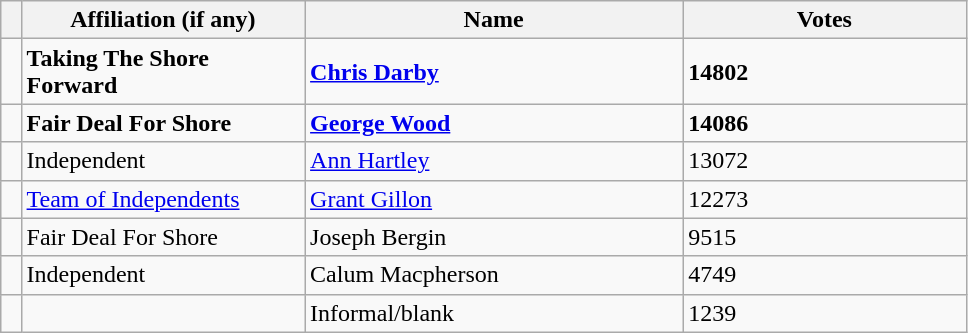<table class="wikitable" style="width:51%;">
<tr>
<th style="width:1%;"></th>
<th style="width:15%;">Affiliation (if any)</th>
<th style="width:20%;">Name</th>
<th style="width:15%;">Votes</th>
</tr>
<tr>
<td bgcolor=></td>
<td><strong>Taking The Shore Forward</strong></td>
<td><strong><a href='#'>Chris Darby</a></strong></td>
<td><strong>14802</strong></td>
</tr>
<tr>
<td bgcolor=></td>
<td><strong>Fair Deal For Shore</strong></td>
<td><strong><a href='#'>George Wood</a></strong></td>
<td><strong>14086</strong></td>
</tr>
<tr>
<td bgcolor=></td>
<td>Independent</td>
<td><a href='#'>Ann Hartley</a></td>
<td>13072</td>
</tr>
<tr>
<td bgcolor=></td>
<td><a href='#'>Team of Independents</a></td>
<td><a href='#'>Grant Gillon</a></td>
<td>12273</td>
</tr>
<tr>
<td bgcolor=></td>
<td>Fair Deal For Shore</td>
<td>Joseph Bergin</td>
<td>9515</td>
</tr>
<tr>
<td bgcolor=></td>
<td>Independent</td>
<td>Calum Macpherson</td>
<td>4749</td>
</tr>
<tr>
<td bgcolor=></td>
<td></td>
<td>Informal/blank</td>
<td>1239</td>
</tr>
</table>
